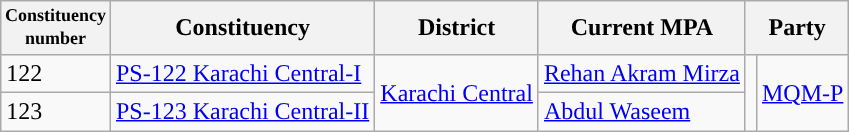<table class="wikitable">
<tr>
<th width="50px" style="font-size:75%">Constituency number</th>
<th>Constituency</th>
<th>District</th>
<th>Current MPA</th>
<th colspan="2">Party</th>
</tr>
<tr>
<td>122</td>
<td><a href='#'>PS-122 Karachi Central-I</a></td>
<td rowspan="2"><a href='#'>Karachi Central</a></td>
<td><a href='#'>Rehan Akram Mirza</a></td>
<td rowspan="2"></td>
<td rowspan="2"><a href='#'>MQM-P</a></td>
</tr>
<tr>
<td>123</td>
<td><a href='#'>PS-123 Karachi Central-II</a></td>
<td><a href='#'>Abdul Waseem</a></td>
</tr>
</table>
